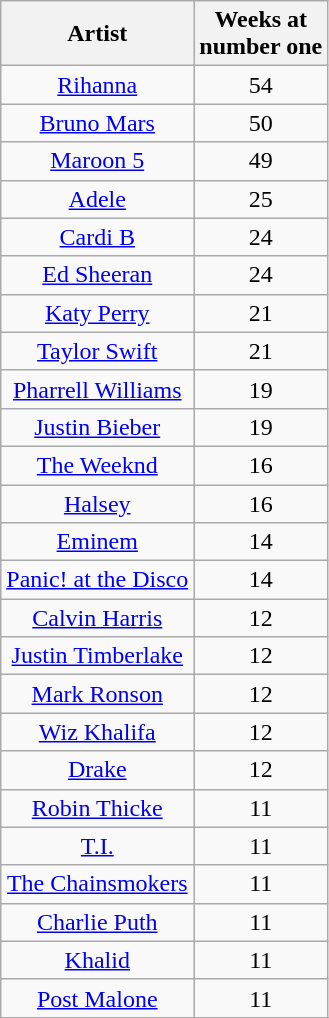<table class="wikitable sortable" border="1" style="text-align: center;">
<tr>
<th>Artist</th>
<th>Weeks at<br>number one</th>
</tr>
<tr>
<td><a href='#'>Rihanna</a></td>
<td>54</td>
</tr>
<tr>
<td><a href='#'>Bruno Mars</a></td>
<td>50</td>
</tr>
<tr>
<td><a href='#'>Maroon 5</a></td>
<td>49</td>
</tr>
<tr>
<td><a href='#'>Adele</a></td>
<td>25</td>
</tr>
<tr>
<td><a href='#'>Cardi B</a></td>
<td>24</td>
</tr>
<tr>
<td><a href='#'>Ed Sheeran</a></td>
<td>24</td>
</tr>
<tr>
<td><a href='#'>Katy Perry</a></td>
<td>21</td>
</tr>
<tr>
<td><a href='#'>Taylor Swift</a></td>
<td>21</td>
</tr>
<tr>
<td><a href='#'>Pharrell Williams</a></td>
<td>19</td>
</tr>
<tr>
<td><a href='#'>Justin Bieber</a></td>
<td>19</td>
</tr>
<tr>
<td><a href='#'>The Weeknd</a></td>
<td>16</td>
</tr>
<tr>
<td><a href='#'>Halsey</a></td>
<td>16</td>
</tr>
<tr>
<td><a href='#'>Eminem</a></td>
<td>14</td>
</tr>
<tr>
<td><a href='#'>Panic! at the Disco</a></td>
<td>14</td>
</tr>
<tr>
<td><a href='#'>Calvin Harris</a></td>
<td>12</td>
</tr>
<tr>
<td><a href='#'>Justin Timberlake</a></td>
<td>12</td>
</tr>
<tr>
<td><a href='#'>Mark Ronson</a></td>
<td>12</td>
</tr>
<tr>
<td><a href='#'>Wiz Khalifa</a></td>
<td>12</td>
</tr>
<tr>
<td><a href='#'>Drake</a></td>
<td>12</td>
</tr>
<tr>
<td><a href='#'>Robin Thicke</a></td>
<td>11</td>
</tr>
<tr>
<td><a href='#'>T.I.</a></td>
<td>11</td>
</tr>
<tr>
<td><a href='#'>The Chainsmokers</a></td>
<td>11</td>
</tr>
<tr>
<td><a href='#'>Charlie Puth</a></td>
<td>11</td>
</tr>
<tr>
<td><a href='#'>Khalid</a></td>
<td>11</td>
</tr>
<tr>
<td><a href='#'>Post Malone</a></td>
<td>11</td>
</tr>
<tr>
</tr>
</table>
